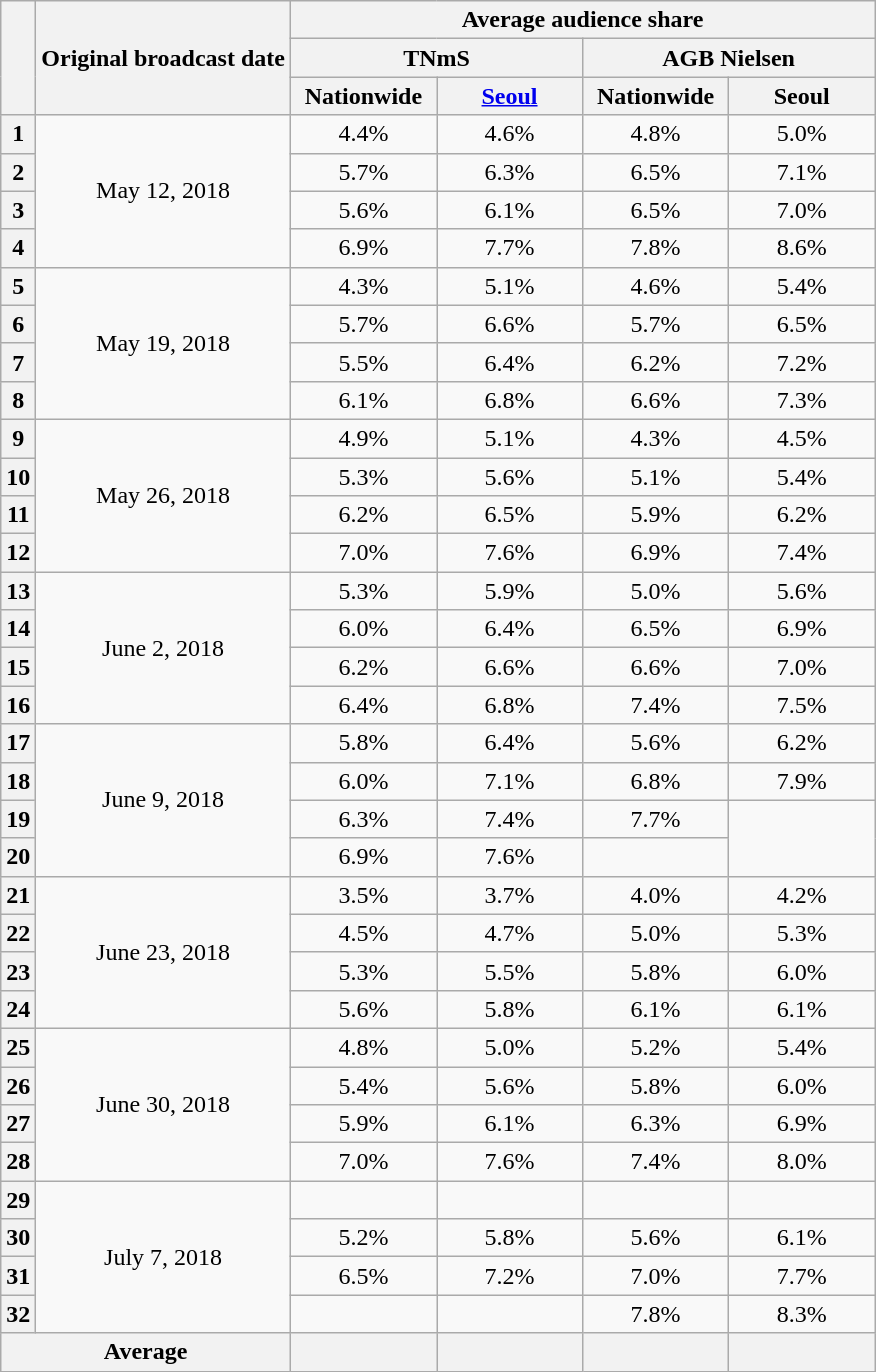<table class="wikitable" style="text-align:center">
<tr>
<th rowspan="3"></th>
<th rowspan="3">Original broadcast date</th>
<th colspan="4">Average audience share</th>
</tr>
<tr>
<th colspan="2">TNmS</th>
<th colspan="2">AGB Nielsen</th>
</tr>
<tr>
<th width="90">Nationwide</th>
<th width="90"><a href='#'>Seoul</a></th>
<th width="90">Nationwide</th>
<th width="90">Seoul</th>
</tr>
<tr>
<th>1</th>
<td rowspan="4">May 12, 2018</td>
<td>4.4% </td>
<td>4.6%</td>
<td>4.8% </td>
<td>5.0% </td>
</tr>
<tr>
<th>2</th>
<td>5.7% </td>
<td>6.3%</td>
<td>6.5% </td>
<td>7.1% </td>
</tr>
<tr>
<th>3</th>
<td>5.6% </td>
<td>6.1%</td>
<td>6.5% </td>
<td>7.0% </td>
</tr>
<tr>
<th>4</th>
<td>6.9% </td>
<td>7.7%</td>
<td>7.8% </td>
<td>8.6% </td>
</tr>
<tr>
<th>5</th>
<td rowspan="4">May 19, 2018</td>
<td>4.3% </td>
<td>5.1%</td>
<td>4.6% </td>
<td>5.4% </td>
</tr>
<tr>
<th>6</th>
<td>5.7% </td>
<td>6.6%</td>
<td>5.7% </td>
<td>6.5% </td>
</tr>
<tr>
<th>7</th>
<td>5.5% </td>
<td>6.4%</td>
<td>6.2% </td>
<td>7.2% </td>
</tr>
<tr>
<th>8</th>
<td>6.1% </td>
<td>6.8%</td>
<td>6.6% </td>
<td>7.3% </td>
</tr>
<tr>
<th>9</th>
<td rowspan="4">May 26, 2018</td>
<td>4.9% </td>
<td>5.1%</td>
<td>4.3% </td>
<td>4.5% </td>
</tr>
<tr>
<th>10</th>
<td>5.3% </td>
<td>5.6%</td>
<td>5.1% </td>
<td>5.4% </td>
</tr>
<tr>
<th>11</th>
<td>6.2% </td>
<td>6.5%</td>
<td>5.9% </td>
<td>6.2% </td>
</tr>
<tr>
<th>12</th>
<td>7.0% </td>
<td>7.6%</td>
<td>6.9% </td>
<td>7.4% </td>
</tr>
<tr>
<th>13</th>
<td rowspan="4">June 2, 2018</td>
<td>5.3% </td>
<td>5.9%</td>
<td>5.0% </td>
<td>5.6% </td>
</tr>
<tr>
<th>14</th>
<td>6.0% </td>
<td>6.4%</td>
<td>6.5% </td>
<td>6.9% </td>
</tr>
<tr>
<th>15</th>
<td>6.2% </td>
<td>6.6%</td>
<td>6.6% </td>
<td>7.0% </td>
</tr>
<tr>
<th>16</th>
<td>6.4% </td>
<td>6.8%</td>
<td>7.4% </td>
<td>7.5% </td>
</tr>
<tr>
<th>17</th>
<td rowspan="4">June 9, 2018</td>
<td>5.8% </td>
<td>6.4%</td>
<td>5.6% </td>
<td>6.2% </td>
</tr>
<tr>
<th>18</th>
<td>6.0% </td>
<td>7.1%</td>
<td>6.8% </td>
<td>7.9% </td>
</tr>
<tr>
<th>19</th>
<td>6.3% </td>
<td>7.4%</td>
<td>7.7% </td>
<td rowspan="2"> </td>
</tr>
<tr>
<th>20</th>
<td>6.9% </td>
<td>7.6%</td>
<td> </td>
</tr>
<tr>
<th>21</th>
<td rowspan="4">June 23, 2018</td>
<td>3.5%</td>
<td>3.7%</td>
<td>4.0% </td>
<td>4.2% </td>
</tr>
<tr>
<th>22</th>
<td>4.5%</td>
<td>4.7%</td>
<td>5.0% </td>
<td>5.3% </td>
</tr>
<tr>
<th>23</th>
<td>5.3%</td>
<td>5.5%</td>
<td>5.8% </td>
<td>6.0% </td>
</tr>
<tr>
<th>24</th>
<td>5.6%</td>
<td>5.8%</td>
<td>6.1% </td>
<td>6.1% </td>
</tr>
<tr>
<th>25</th>
<td rowspan="4">June 30, 2018</td>
<td>4.8% </td>
<td>5.0%</td>
<td>5.2% </td>
<td>5.4% </td>
</tr>
<tr>
<th>26</th>
<td>5.4% </td>
<td>5.6%</td>
<td>5.8% </td>
<td>6.0% </td>
</tr>
<tr>
<th>27</th>
<td>5.9% </td>
<td>6.1%</td>
<td>6.3% </td>
<td>6.9% </td>
</tr>
<tr>
<th>28</th>
<td>7.0% </td>
<td>7.6%</td>
<td>7.4% </td>
<td>8.0% </td>
</tr>
<tr>
<th>29</th>
<td rowspan="4">July 7, 2018</td>
<td></td>
<td></td>
<td> </td>
<td> </td>
</tr>
<tr>
<th>30</th>
<td>5.2%</td>
<td>5.8%</td>
<td>5.6% </td>
<td>6.1% </td>
</tr>
<tr>
<th>31</th>
<td>6.5%</td>
<td>7.2%</td>
<td>7.0% </td>
<td>7.7% </td>
</tr>
<tr>
<th>32</th>
<td></td>
<td></td>
<td>7.8% </td>
<td>8.3% </td>
</tr>
<tr>
<th colspan="2">Average</th>
<th></th>
<th></th>
<th></th>
<th></th>
</tr>
</table>
